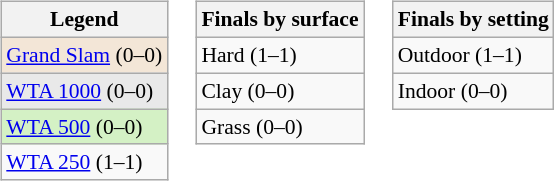<table>
<tr valign=top>
<td><br><table class="wikitable" style=font-size:90%>
<tr>
<th>Legend</th>
</tr>
<tr>
<td bgcolor="#f3e6d7"><a href='#'>Grand Slam</a> (0–0)</td>
</tr>
<tr>
<td bgcolor="#e9e9e9"><a href='#'>WTA 1000</a> (0–0)</td>
</tr>
<tr>
<td bgcolor="#d4f1c5"><a href='#'>WTA 500</a> (0–0)</td>
</tr>
<tr>
<td><a href='#'>WTA 250</a> (1–1)</td>
</tr>
</table>
</td>
<td><br><table class="wikitable" style=font-size:90%>
<tr>
<th>Finals by surface</th>
</tr>
<tr>
<td>Hard (1–1)</td>
</tr>
<tr>
<td>Clay (0–0)</td>
</tr>
<tr>
<td>Grass (0–0)</td>
</tr>
</table>
</td>
<td><br><table class="wikitable" style=font-size:90%>
<tr>
<th>Finals by setting</th>
</tr>
<tr>
<td>Outdoor (1–1)</td>
</tr>
<tr>
<td>Indoor (0–0)</td>
</tr>
</table>
</td>
</tr>
</table>
